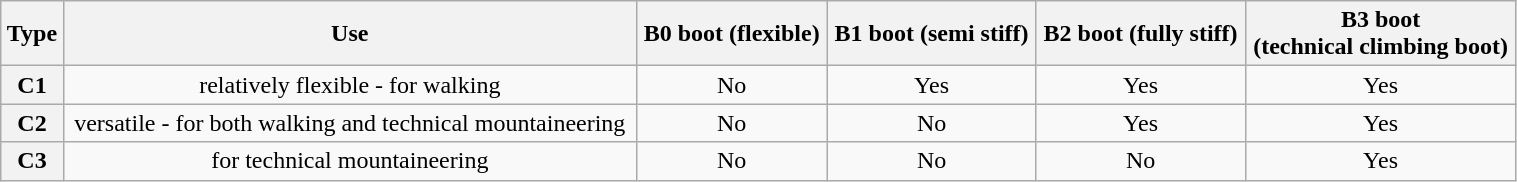<table class="wikitable" style="text-align:center; width:80%;">
<tr>
<th>Type</th>
<th scope="col">Use</th>
<th scope="col">B0 boot (flexible)</th>
<th scope="col">B1 boot (semi stiff)</th>
<th scope="col">B2 boot (fully stiff)</th>
<th scope="col">B3 boot <br>(technical climbing boot)</th>
</tr>
<tr>
<th scope="row">C1</th>
<td>relatively flexible - for walking</td>
<td>No</td>
<td>Yes</td>
<td>Yes</td>
<td>Yes</td>
</tr>
<tr>
<th scope="row">C2</th>
<td>versatile - for both walking and technical mountaineering</td>
<td>No</td>
<td>No</td>
<td>Yes</td>
<td>Yes</td>
</tr>
<tr>
<th scope="row">C3</th>
<td>for technical mountaineering</td>
<td>No</td>
<td>No</td>
<td>No</td>
<td>Yes</td>
</tr>
</table>
